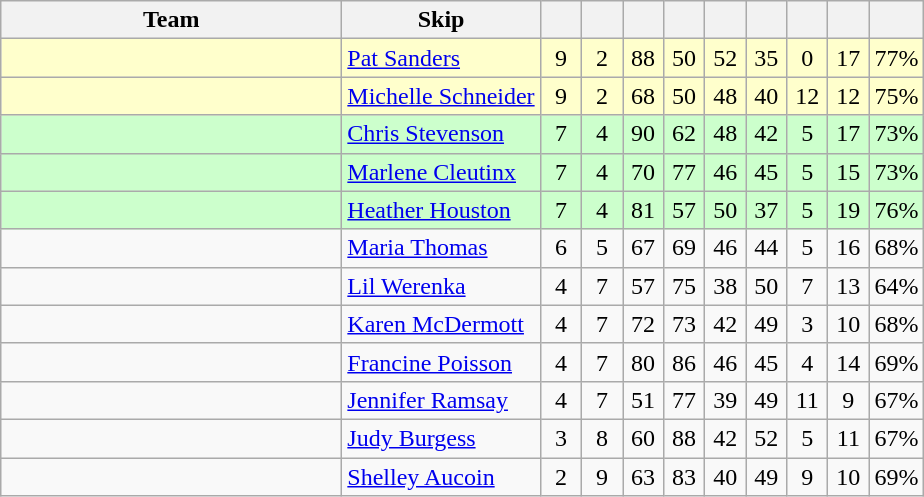<table class="wikitable" style="text-align: center;">
<tr>
<th bgcolor="#efefef" width="220">Team</th>
<th bgcolor="#efefef" width="125">Skip</th>
<th width=20></th>
<th width=20></th>
<th width=20></th>
<th width=20></th>
<th width=20></th>
<th width=20></th>
<th width=20></th>
<th width=20></th>
<th width=20></th>
</tr>
<tr bgcolor="#ffc">
<td style="text-align: left;"></td>
<td style="text-align: left;"><a href='#'>Pat Sanders</a></td>
<td>9</td>
<td>2</td>
<td>88</td>
<td>50</td>
<td>52</td>
<td>35</td>
<td>0</td>
<td>17</td>
<td>77%</td>
</tr>
<tr bgcolor="#ffc">
<td style="text-align: left;"></td>
<td style="text-align: left;"><a href='#'>Michelle Schneider</a></td>
<td>9</td>
<td>2</td>
<td>68</td>
<td>50</td>
<td>48</td>
<td>40</td>
<td>12</td>
<td>12</td>
<td>75%</td>
</tr>
<tr bgcolor="#ccffcc">
<td style="text-align: left;"></td>
<td style="text-align: left;"><a href='#'>Chris Stevenson</a></td>
<td>7</td>
<td>4</td>
<td>90</td>
<td>62</td>
<td>48</td>
<td>42</td>
<td>5</td>
<td>17</td>
<td>73%</td>
</tr>
<tr bgcolor="#ccffcc">
<td style="text-align: left;"></td>
<td style="text-align: left;"><a href='#'>Marlene Cleutinx</a></td>
<td>7</td>
<td>4</td>
<td>70</td>
<td>77</td>
<td>46</td>
<td>45</td>
<td>5</td>
<td>15</td>
<td>73%</td>
</tr>
<tr bgcolor="#ccffcc">
<td style="text-align: left;"></td>
<td style="text-align: left;"><a href='#'>Heather Houston</a></td>
<td>7</td>
<td>4</td>
<td>81</td>
<td>57</td>
<td>50</td>
<td>37</td>
<td>5</td>
<td>19</td>
<td>76%</td>
</tr>
<tr>
<td style="text-align: left;"></td>
<td style="text-align: left;"><a href='#'>Maria Thomas</a></td>
<td>6</td>
<td>5</td>
<td>67</td>
<td>69</td>
<td>46</td>
<td>44</td>
<td>5</td>
<td>16</td>
<td>68%</td>
</tr>
<tr>
<td style="text-align: left;"></td>
<td style="text-align: left;"><a href='#'>Lil Werenka</a></td>
<td>4</td>
<td>7</td>
<td>57</td>
<td>75</td>
<td>38</td>
<td>50</td>
<td>7</td>
<td>13</td>
<td>64%</td>
</tr>
<tr>
<td style="text-align: left;"></td>
<td style="text-align: left;"><a href='#'>Karen McDermott</a></td>
<td>4</td>
<td>7</td>
<td>72</td>
<td>73</td>
<td>42</td>
<td>49</td>
<td>3</td>
<td>10</td>
<td>68%</td>
</tr>
<tr>
<td style="text-align: left;"></td>
<td style="text-align: left;"><a href='#'>Francine Poisson</a></td>
<td>4</td>
<td>7</td>
<td>80</td>
<td>86</td>
<td>46</td>
<td>45</td>
<td>4</td>
<td>14</td>
<td>69%</td>
</tr>
<tr>
<td style="text-align: left;"></td>
<td style="text-align: left;"><a href='#'>Jennifer Ramsay</a></td>
<td>4</td>
<td>7</td>
<td>51</td>
<td>77</td>
<td>39</td>
<td>49</td>
<td>11</td>
<td>9</td>
<td>67%</td>
</tr>
<tr>
<td style="text-align: left;"></td>
<td style="text-align: left;"><a href='#'>Judy Burgess</a></td>
<td>3</td>
<td>8</td>
<td>60</td>
<td>88</td>
<td>42</td>
<td>52</td>
<td>5</td>
<td>11</td>
<td>67%</td>
</tr>
<tr>
<td style="text-align: left;"></td>
<td style="text-align: left;"><a href='#'>Shelley Aucoin</a></td>
<td>2</td>
<td>9</td>
<td>63</td>
<td>83</td>
<td>40</td>
<td>49</td>
<td>9</td>
<td>10</td>
<td>69%</td>
</tr>
</table>
